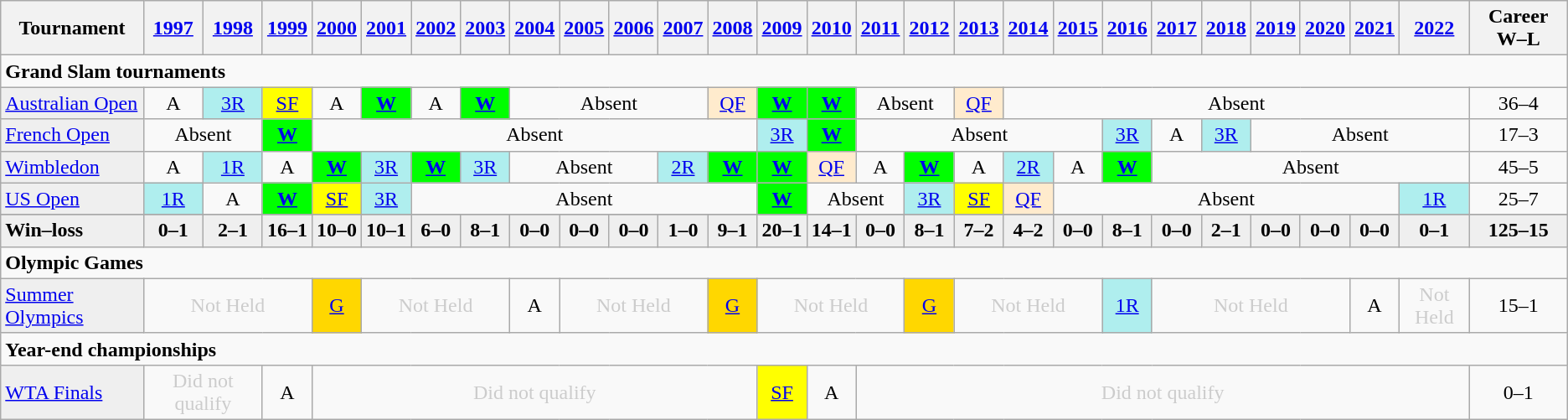<table class="wikitable">
<tr>
<th>Tournament</th>
<th><a href='#'>1997</a></th>
<th><a href='#'>1998</a></th>
<th><a href='#'>1999</a></th>
<th><a href='#'>2000</a></th>
<th><a href='#'>2001</a></th>
<th><a href='#'>2002</a></th>
<th><a href='#'>2003</a></th>
<th><a href='#'>2004</a></th>
<th><a href='#'>2005</a></th>
<th><a href='#'>2006</a></th>
<th><a href='#'>2007</a></th>
<th><a href='#'>2008</a></th>
<th><a href='#'>2009</a></th>
<th><a href='#'>2010</a></th>
<th><a href='#'>2011</a></th>
<th><a href='#'>2012</a></th>
<th><a href='#'>2013</a></th>
<th><a href='#'>2014</a></th>
<th><a href='#'>2015</a></th>
<th><a href='#'>2016</a></th>
<th><a href='#'>2017</a></th>
<th><a href='#'>2018</a></th>
<th><a href='#'>2019</a></th>
<th><a href='#'>2020</a></th>
<th><a href='#'>2021</a></th>
<th><a href='#'>2022</a></th>
<th>Career W–L</th>
</tr>
<tr>
<td colspan="28"><strong>Grand Slam tournaments</strong></td>
</tr>
<tr>
<td style="background:#EFEFEF;"><a href='#'>Australian Open</a></td>
<td align="center">A</td>
<td align="center" style="background:#afeeee;"><a href='#'>3R</a></td>
<td align="center" style="background:yellow;"><a href='#'>SF</a></td>
<td align="center">A</td>
<td align="center" style="background:#00ff00;"><a href='#'><strong>W</strong></a></td>
<td align="center">A</td>
<td align="center" style="background:#00ff00;"><a href='#'><strong>W</strong></a></td>
<td align="center" colspan="4">Absent</td>
<td align="center" style="background:#ffebcd;"><a href='#'>QF</a></td>
<td align="center" style="background:#00ff00;"><a href='#'><strong>W</strong></a></td>
<td align="center" style="background:#00ff00;"><a href='#'><strong>W</strong></a></td>
<td align="center" colspan="2">Absent</td>
<td align="center" style="background:#ffebcd;"><a href='#'>QF</a></td>
<td align="center" colspan="9">Absent</td>
<td align="center">36–4</td>
</tr>
<tr>
<td style="background:#EFEFEF;"><a href='#'>French Open</a></td>
<td align="center" colspan="2">Absent</td>
<td align="center" style="background:#00ff00;"><a href='#'><strong>W</strong></a></td>
<td align="center" colspan="9">Absent</td>
<td align="center" style="background:#afeeee;"><a href='#'>3R</a></td>
<td align="center" style="background:#00ff00;"><a href='#'><strong>W</strong></a></td>
<td align="center" colspan="5">Absent</td>
<td align="center" style="background:#afeeee;"><a href='#'>3R</a></td>
<td align="center">A</td>
<td align="center" style="background:#afeeee;"><a href='#'>3R</a></td>
<td align="center" colspan="4">Absent</td>
<td align="center">17–3</td>
</tr>
<tr>
<td style="background:#EFEFEF;"><a href='#'>Wimbledon</a></td>
<td align="center">A</td>
<td align="center" style="background:#afeeee;"><a href='#'>1R</a></td>
<td align="center">A</td>
<td align="center" style="background:#00ff00;"><a href='#'><strong>W</strong></a></td>
<td align="center" style="background:#afeeee;"><a href='#'>3R</a></td>
<td align="center" style="background:#00ff00;"><a href='#'><strong>W</strong></a></td>
<td align="center" style="background:#afeeee;"><a href='#'>3R</a></td>
<td align="center" colspan="3">Absent</td>
<td align="center" style="background:#afeeee;"><a href='#'>2R</a></td>
<td align="center" style="background:#00ff00;"><a href='#'><strong>W</strong></a></td>
<td align="center" style="background:#00ff00;"><a href='#'><strong>W</strong></a></td>
<td align="center" style="background:#ffebcd;"><a href='#'>QF</a></td>
<td align="center">A</td>
<td align="center" style="background:#00ff00;"><a href='#'><strong>W</strong></a></td>
<td align="center">A</td>
<td align="center" style="background:#afeeee;"><a href='#'>2R</a></td>
<td align="center">A</td>
<td align="center" style="background:#00ff00;"><a href='#'><strong>W</strong></a></td>
<td align="center" colspan="6">Absent</td>
<td align="center">45–5</td>
</tr>
<tr>
<td style="background:#EFEFEF;"><a href='#'>US Open</a></td>
<td align="center" style="background:#afeeee;"><a href='#'>1R</a></td>
<td align="center">A</td>
<td align="center" style="background:#00ff00;"><a href='#'><strong>W</strong></a></td>
<td align="center" style="background:yellow;"><a href='#'>SF</a></td>
<td align="center" style="background:#afeeee;"><a href='#'>3R</a></td>
<td align="center" colspan="7">Absent</td>
<td align="center" style="background:#00ff00;"><a href='#'><strong>W</strong></a></td>
<td align="center" colspan="2">Absent</td>
<td align="center" style="background:#afeeee;"><a href='#'>3R</a></td>
<td align="center" style="background:yellow;"><a href='#'>SF</a></td>
<td align="center" style="background:#ffebcd;"><a href='#'>QF</a></td>
<td align="center" colspan="7">Absent</td>
<td align="center" style="background:#afeeee;"><a href='#'>1R</a></td>
<td align="center">25–7</td>
</tr>
<tr>
</tr>
<tr bgcolor="#efefef">
<td><strong>Win–loss</strong></td>
<td align="center"><strong>0–1</strong></td>
<td align="center"><strong>2–1</strong></td>
<td align="center"><strong>16–1</strong></td>
<td align="center"><strong>10–0</strong></td>
<td align="center"><strong>10–1</strong></td>
<td align="center"><strong>6–0</strong></td>
<td align="center"><strong>8–1</strong></td>
<td align="center"><strong>0–0</strong></td>
<td align="center"><strong>0–0</strong></td>
<td align="center"><strong>0–0</strong></td>
<td align="center"><strong>1–0</strong></td>
<td align="center"><strong>9–1</strong></td>
<td align="center"><strong>20–1</strong></td>
<td align="center"><strong>14–1</strong></td>
<td align="center"><strong>0–0</strong></td>
<td align="center"><strong>8–1</strong></td>
<td align="center"><strong>7–2</strong></td>
<td align="center"><strong>4–2</strong></td>
<td align="center"><strong>0–0</strong></td>
<td align="center"><strong>8–1</strong></td>
<td align="center"><strong>0–0</strong></td>
<td align="center"><strong>2–1</strong></td>
<td align="center"><strong>0–0</strong></td>
<td align="center"><strong>0–0</strong></td>
<td align="center"><strong>0–0</strong></td>
<td align="center"><strong>0–1</strong></td>
<td align="center"><strong>125–15</strong></td>
</tr>
<tr>
<td colspan="28"><strong>Olympic Games</strong></td>
</tr>
<tr>
<td style="background:#EFEFEF;"><a href='#'>Summer Olympics</a></td>
<td align="center" colspan="3" style="color:#cccccc;">Not Held</td>
<td align="center" style="background:gold;"><a href='#'>G</a></td>
<td align="center" colspan="3" style="color:#cccccc;">Not Held</td>
<td align="center">A</td>
<td align="center" colspan="3" style="color:#cccccc;">Not Held</td>
<td align="center" style="background:gold;"><a href='#'>G</a></td>
<td align="center" colspan="3" style="color:#cccccc;">Not Held</td>
<td align="center" style="background:gold;"><a href='#'>G</a></td>
<td align="center" colspan="3" style="color:#cccccc;">Not Held</td>
<td align="center" style="background:#afeeee;"><a href='#'>1R</a></td>
<td align="center" colspan="4" style="color:#cccccc;">Not Held</td>
<td align="center">A</td>
<td align="center" style="color:#cccccc;">Not Held</td>
<td align="center">15–1</td>
</tr>
<tr>
<td colspan="28"><strong>Year-end championships</strong></td>
</tr>
<tr>
<td style="background:#EFEFEF;"><a href='#'>WTA Finals</a></td>
<td align="center" colspan="2" style="color:#cccccc;">Did not qualify</td>
<td align="center">A</td>
<td align="center" colspan="9" style="color:#cccccc;">Did not qualify</td>
<td align="center" style="background:yellow;"><a href='#'>SF</a></td>
<td align="center">A</td>
<td align="center" colspan="12" style="color:#cccccc;">Did not qualify</td>
<td align="center">0–1</td>
</tr>
</table>
